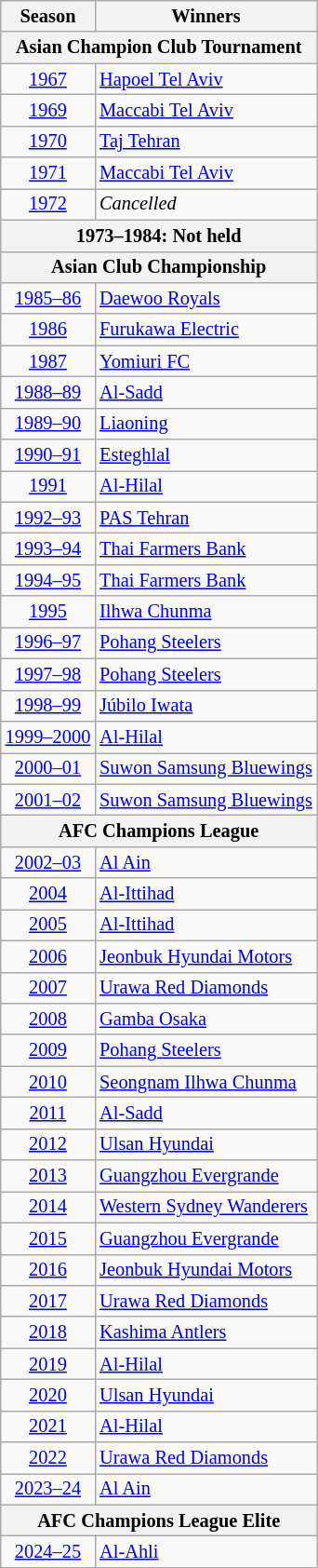<table class="wikitable floatright" style="text-align:center; font-size:85%">
<tr>
<th>Season</th>
<th>Winners</th>
</tr>
<tr>
<th colspan=3>Asian Champion Club Tournament</th>
</tr>
<tr>
<td><a href='#'>1967</a></td>
<td align=left> <a href='#'>Hapoel Tel Aviv</a></td>
</tr>
<tr>
<td><a href='#'>1969</a></td>
<td align=left> <a href='#'>Maccabi Tel Aviv</a></td>
</tr>
<tr>
<td><a href='#'>1970</a></td>
<td align=left> <a href='#'>Taj Tehran</a></td>
</tr>
<tr>
<td><a href='#'>1971</a></td>
<td align=left> <a href='#'>Maccabi Tel Aviv</a> </td>
</tr>
<tr>
<td><a href='#'>1972</a></td>
<td align=left><em>Cancelled</em></td>
</tr>
<tr>
<th colspan=2>1973–1984: Not held</th>
</tr>
<tr>
<th colspan=2>Asian Club Championship</th>
</tr>
<tr>
<td><a href='#'>1985–86</a></td>
<td align=left> <a href='#'>Daewoo Royals</a></td>
</tr>
<tr>
<td><a href='#'>1986</a></td>
<td align=left> <a href='#'>Furukawa Electric</a></td>
</tr>
<tr>
<td><a href='#'>1987</a></td>
<td align=left> <a href='#'>Yomiuri FC</a></td>
</tr>
<tr>
<td><a href='#'>1988–89</a></td>
<td align=left> <a href='#'>Al-Sadd</a></td>
</tr>
<tr>
<td><a href='#'>1989–90</a></td>
<td align=left> <a href='#'>Liaoning</a></td>
</tr>
<tr>
<td><a href='#'>1990–91</a></td>
<td align=left> <a href='#'>Esteghlal</a> </td>
</tr>
<tr>
<td><a href='#'>1991</a></td>
<td align=left> <a href='#'>Al-Hilal</a></td>
</tr>
<tr>
<td><a href='#'>1992–93</a></td>
<td align=left> <a href='#'>PAS Tehran</a></td>
</tr>
<tr>
<td><a href='#'>1993–94</a></td>
<td align=left> <a href='#'>Thai Farmers Bank</a></td>
</tr>
<tr>
<td><a href='#'>1994–95</a></td>
<td align=left> <a href='#'>Thai Farmers Bank</a> </td>
</tr>
<tr>
<td><a href='#'>1995</a></td>
<td align=left> <a href='#'>Ilhwa Chunma</a></td>
</tr>
<tr>
<td><a href='#'>1996–97</a></td>
<td align=left> <a href='#'>Pohang Steelers</a></td>
</tr>
<tr>
<td><a href='#'>1997–98</a></td>
<td align=left> <a href='#'>Pohang Steelers</a> </td>
</tr>
<tr>
<td><a href='#'>1998–99</a></td>
<td align=left> <a href='#'>Júbilo Iwata</a></td>
</tr>
<tr>
<td><a href='#'>1999–2000</a></td>
<td align=left> <a href='#'>Al-Hilal</a> </td>
</tr>
<tr>
<td><a href='#'>2000–01</a></td>
<td align=left> <a href='#'>Suwon Samsung Bluewings</a></td>
</tr>
<tr>
<td><a href='#'>2001–02</a></td>
<td align=left> <a href='#'>Suwon Samsung Bluewings</a> </td>
</tr>
<tr>
<th colspan=2>AFC Champions League</th>
</tr>
<tr>
<td><a href='#'>2002–03</a></td>
<td align=left> <a href='#'>Al Ain</a></td>
</tr>
<tr>
<td><a href='#'>2004</a></td>
<td align=left> <a href='#'>Al-Ittihad</a></td>
</tr>
<tr>
<td><a href='#'>2005</a></td>
<td align=left> <a href='#'>Al-Ittihad</a> </td>
</tr>
<tr>
<td><a href='#'>2006</a></td>
<td align=left> <a href='#'>Jeonbuk Hyundai Motors</a></td>
</tr>
<tr>
<td><a href='#'>2007</a></td>
<td align=left> <a href='#'>Urawa Red Diamonds</a></td>
</tr>
<tr>
<td><a href='#'>2008</a></td>
<td align=left> <a href='#'>Gamba Osaka</a></td>
</tr>
<tr>
<td><a href='#'>2009</a></td>
<td align=left> <a href='#'>Pohang Steelers</a> </td>
</tr>
<tr>
<td><a href='#'>2010</a></td>
<td align=left> <a href='#'>Seongnam Ilhwa Chunma</a> </td>
</tr>
<tr>
<td><a href='#'>2011</a></td>
<td align=left> <a href='#'>Al-Sadd</a> </td>
</tr>
<tr>
<td><a href='#'>2012</a></td>
<td align=left> <a href='#'>Ulsan Hyundai</a></td>
</tr>
<tr>
<td><a href='#'>2013</a></td>
<td align=left> <a href='#'>Guangzhou Evergrande</a></td>
</tr>
<tr>
<td><a href='#'>2014</a></td>
<td align=left> <a href='#'>Western Sydney Wanderers</a></td>
</tr>
<tr>
<td><a href='#'>2015</a></td>
<td align=left> <a href='#'>Guangzhou Evergrande</a> </td>
</tr>
<tr>
<td><a href='#'>2016</a></td>
<td align=left> <a href='#'>Jeonbuk Hyundai Motors</a> </td>
</tr>
<tr>
<td><a href='#'>2017</a></td>
<td align=left> <a href='#'>Urawa Red Diamonds</a> </td>
</tr>
<tr>
<td><a href='#'>2018</a></td>
<td align=left> <a href='#'>Kashima Antlers</a></td>
</tr>
<tr>
<td><a href='#'>2019</a></td>
<td align=left> <a href='#'>Al-Hilal</a> </td>
</tr>
<tr>
<td><a href='#'>2020</a></td>
<td align=left> <a href='#'>Ulsan Hyundai</a> </td>
</tr>
<tr>
<td><a href='#'>2021</a></td>
<td align=left> <a href='#'>Al-Hilal</a> </td>
</tr>
<tr>
<td><a href='#'>2022</a></td>
<td align=left> <a href='#'>Urawa Red Diamonds</a> </td>
</tr>
<tr>
<td><a href='#'>2023–24</a></td>
<td align=left> <a href='#'>Al Ain</a> </td>
</tr>
<tr>
<th colspan=2>AFC Champions League Elite</th>
</tr>
<tr>
<td><a href='#'>2024–25</a></td>
<td align=left> <a href='#'>Al-Ahli</a></td>
</tr>
</table>
